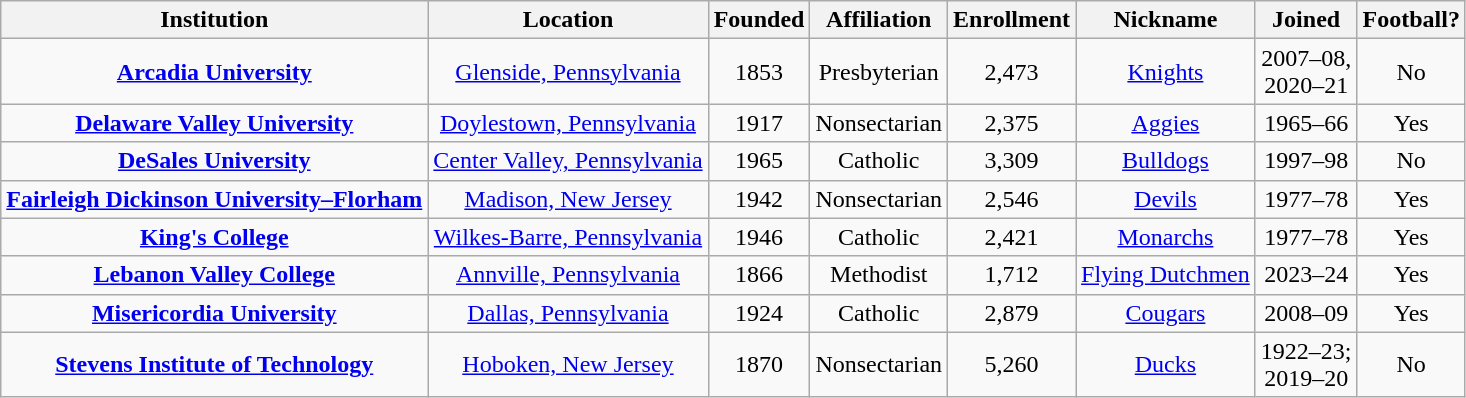<table class="wikitable sortable" style="text-align:center;">
<tr>
<th>Institution</th>
<th>Location</th>
<th>Founded</th>
<th>Affiliation</th>
<th>Enrollment</th>
<th>Nickname</th>
<th>Joined</th>
<th>Football?</th>
</tr>
<tr>
<td><strong><a href='#'>Arcadia University</a></strong></td>
<td><a href='#'>Glenside, Pennsylvania</a></td>
<td>1853</td>
<td>Presbyterian</td>
<td>2,473</td>
<td><a href='#'>Knights</a></td>
<td>2007–08,<br>2020–21</td>
<td>No</td>
</tr>
<tr>
<td><strong><a href='#'>Delaware Valley University</a></strong></td>
<td><a href='#'>Doylestown, Pennsylvania</a></td>
<td>1917</td>
<td>Nonsectarian</td>
<td>2,375</td>
<td><a href='#'>Aggies</a></td>
<td>1965–66</td>
<td>Yes</td>
</tr>
<tr>
<td><strong><a href='#'>DeSales University</a></strong></td>
<td><a href='#'>Center Valley, Pennsylvania</a></td>
<td>1965</td>
<td>Catholic</td>
<td>3,309</td>
<td><a href='#'>Bulldogs</a></td>
<td>1997–98</td>
<td>No</td>
</tr>
<tr>
<td><strong><a href='#'>Fairleigh Dickinson University–Florham</a></strong></td>
<td><a href='#'>Madison, New Jersey</a></td>
<td>1942</td>
<td>Nonsectarian</td>
<td>2,546</td>
<td><a href='#'>Devils</a></td>
<td>1977–78</td>
<td>Yes</td>
</tr>
<tr>
<td><strong><a href='#'>King's College</a></strong></td>
<td><a href='#'>Wilkes-Barre, Pennsylvania</a></td>
<td>1946</td>
<td>Catholic</td>
<td>2,421</td>
<td><a href='#'>Monarchs</a></td>
<td>1977–78</td>
<td>Yes</td>
</tr>
<tr>
<td><strong><a href='#'>Lebanon Valley College</a></strong></td>
<td><a href='#'>Annville, Pennsylvania</a></td>
<td>1866</td>
<td>Methodist</td>
<td>1,712</td>
<td><a href='#'>Flying Dutchmen</a></td>
<td>2023–24</td>
<td>Yes</td>
</tr>
<tr>
<td><strong><a href='#'>Misericordia University</a></strong></td>
<td><a href='#'>Dallas, Pennsylvania</a></td>
<td>1924</td>
<td>Catholic</td>
<td>2,879</td>
<td><a href='#'>Cougars</a></td>
<td>2008–09</td>
<td>Yes</td>
</tr>
<tr>
<td><strong><a href='#'>Stevens Institute of Technology</a></strong></td>
<td><a href='#'>Hoboken, New Jersey</a></td>
<td>1870</td>
<td>Nonsectarian</td>
<td>5,260</td>
<td><a href='#'>Ducks</a></td>
<td>1922–23;<br>2019–20</td>
<td>No</td>
</tr>
</table>
